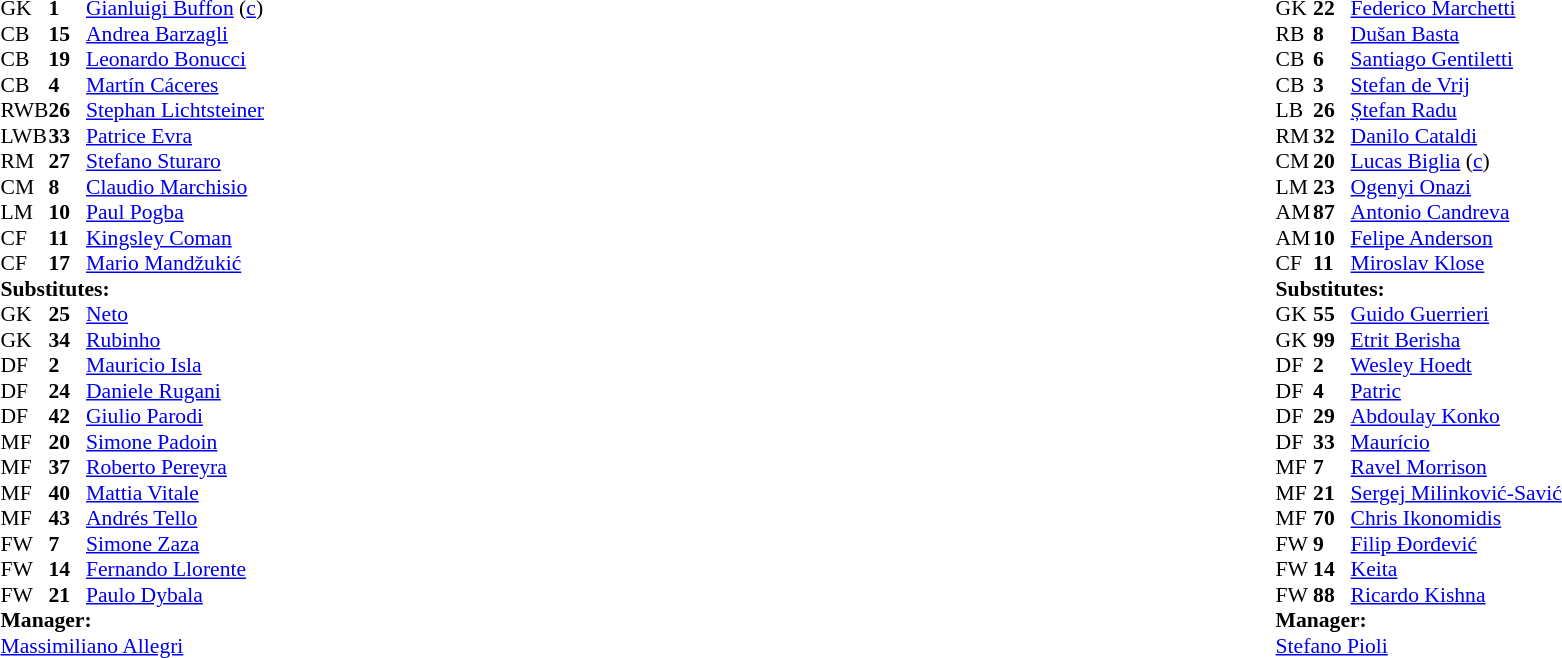<table width="100%">
<tr>
<td valign="top" width="50%"><br><table style="font-size: 90%" cellspacing="0" cellpadding="0">
<tr>
<td colspan=4></td>
</tr>
<tr>
<th width="25"></th>
<th width="25"></th>
</tr>
<tr>
<td>GK</td>
<td><strong>1</strong></td>
<td> <a href='#'>Gianluigi Buffon</a> (<a href='#'>c</a>)</td>
</tr>
<tr>
<td>CB</td>
<td><strong>15</strong></td>
<td> <a href='#'>Andrea Barzagli</a></td>
</tr>
<tr>
<td>CB</td>
<td><strong>19</strong></td>
<td> <a href='#'>Leonardo Bonucci</a></td>
</tr>
<tr>
<td>CB</td>
<td><strong>4</strong></td>
<td> <a href='#'>Martín Cáceres</a></td>
</tr>
<tr>
<td>RWB</td>
<td><strong>26</strong></td>
<td> <a href='#'>Stephan Lichtsteiner</a></td>
</tr>
<tr>
<td>LWB</td>
<td><strong>33</strong></td>
<td> <a href='#'>Patrice Evra</a></td>
</tr>
<tr>
<td>RM</td>
<td><strong>27</strong></td>
<td> <a href='#'>Stefano Sturaro</a></td>
<td></td>
<td></td>
</tr>
<tr>
<td>CM</td>
<td><strong>8</strong></td>
<td> <a href='#'>Claudio Marchisio</a></td>
</tr>
<tr>
<td>LM</td>
<td><strong>10</strong></td>
<td> <a href='#'>Paul Pogba</a></td>
</tr>
<tr>
<td>CF</td>
<td><strong>11</strong></td>
<td> <a href='#'>Kingsley Coman</a></td>
<td></td>
<td></td>
</tr>
<tr>
<td>CF</td>
<td><strong>17</strong></td>
<td> <a href='#'>Mario Mandžukić</a></td>
<td></td>
<td></td>
</tr>
<tr>
<td colspan=3><strong>Substitutes:</strong></td>
</tr>
<tr>
<td>GK</td>
<td><strong>25</strong></td>
<td> <a href='#'>Neto</a></td>
</tr>
<tr>
<td>GK</td>
<td><strong>34</strong></td>
<td> <a href='#'>Rubinho</a></td>
</tr>
<tr>
<td>DF</td>
<td><strong>2</strong></td>
<td> <a href='#'>Mauricio Isla</a></td>
</tr>
<tr>
<td>DF</td>
<td><strong>24</strong></td>
<td> <a href='#'>Daniele Rugani</a></td>
</tr>
<tr>
<td>DF</td>
<td><strong>42</strong></td>
<td> <a href='#'>Giulio Parodi</a></td>
</tr>
<tr>
<td>MF</td>
<td><strong>20</strong></td>
<td> <a href='#'>Simone Padoin</a></td>
</tr>
<tr>
<td>MF</td>
<td><strong>37</strong></td>
<td> <a href='#'>Roberto Pereyra</a></td>
<td></td>
<td></td>
</tr>
<tr>
<td>MF</td>
<td><strong>40</strong></td>
<td> <a href='#'>Mattia Vitale</a></td>
</tr>
<tr>
<td>MF</td>
<td><strong>43</strong></td>
<td> <a href='#'>Andrés Tello</a></td>
</tr>
<tr>
<td>FW</td>
<td><strong>7</strong></td>
<td> <a href='#'>Simone Zaza</a></td>
</tr>
<tr>
<td>FW</td>
<td><strong>14</strong></td>
<td> <a href='#'>Fernando Llorente</a></td>
<td></td>
<td></td>
</tr>
<tr>
<td>FW</td>
<td><strong>21</strong></td>
<td> <a href='#'>Paulo Dybala</a></td>
<td></td>
<td></td>
</tr>
<tr>
<td colspan=3><strong>Manager:</strong></td>
</tr>
<tr>
<td colspan=3> <a href='#'>Massimiliano Allegri</a></td>
</tr>
</table>
</td>
<td valign="top"></td>
<td valign="top" width="50%"><br><table style="font-size: 90%" cellspacing="0" cellpadding="0" align="center">
<tr>
<td colspan=4></td>
</tr>
<tr>
<th width=25></th>
<th width=25></th>
</tr>
<tr>
<td>GK</td>
<td><strong>22</strong></td>
<td> <a href='#'>Federico Marchetti</a></td>
</tr>
<tr>
<td>RB</td>
<td><strong>8</strong></td>
<td> <a href='#'>Dušan Basta</a></td>
</tr>
<tr>
<td>CB</td>
<td><strong>6</strong></td>
<td> <a href='#'>Santiago Gentiletti</a></td>
</tr>
<tr>
<td>CB</td>
<td><strong>3</strong></td>
<td> <a href='#'>Stefan de Vrij</a></td>
</tr>
<tr>
<td>LB</td>
<td><strong>26</strong></td>
<td> <a href='#'>Ștefan Radu</a></td>
</tr>
<tr>
<td>RM</td>
<td><strong>32</strong></td>
<td> <a href='#'>Danilo Cataldi</a></td>
<td></td>
<td></td>
</tr>
<tr>
<td>CM</td>
<td><strong>20</strong></td>
<td> <a href='#'>Lucas Biglia</a> (<a href='#'>c</a>)</td>
</tr>
<tr>
<td>LM</td>
<td><strong>23</strong></td>
<td> <a href='#'>Ogenyi Onazi</a></td>
</tr>
<tr>
<td>AM</td>
<td><strong>87</strong></td>
<td> <a href='#'>Antonio Candreva</a></td>
</tr>
<tr>
<td>AM</td>
<td><strong>10</strong></td>
<td> <a href='#'>Felipe Anderson</a></td>
<td></td>
<td></td>
</tr>
<tr>
<td>CF</td>
<td><strong>11</strong></td>
<td> <a href='#'>Miroslav Klose</a></td>
<td></td>
<td></td>
</tr>
<tr>
<td colspan=3><strong>Substitutes:</strong></td>
</tr>
<tr>
<td>GK</td>
<td><strong>55</strong></td>
<td> <a href='#'>Guido Guerrieri</a></td>
</tr>
<tr>
<td>GK</td>
<td><strong>99</strong></td>
<td> <a href='#'>Etrit Berisha</a></td>
</tr>
<tr>
<td>DF</td>
<td><strong>2</strong></td>
<td> <a href='#'>Wesley Hoedt</a></td>
</tr>
<tr>
<td>DF</td>
<td><strong>4</strong></td>
<td> <a href='#'>Patric</a></td>
</tr>
<tr>
<td>DF</td>
<td><strong>29</strong></td>
<td> <a href='#'>Abdoulay Konko</a></td>
</tr>
<tr>
<td>DF</td>
<td><strong>33</strong></td>
<td> <a href='#'>Maurício</a></td>
</tr>
<tr>
<td>MF</td>
<td><strong>7</strong></td>
<td> <a href='#'>Ravel Morrison</a></td>
<td></td>
<td></td>
</tr>
<tr>
<td>MF</td>
<td><strong>21</strong></td>
<td> <a href='#'>Sergej Milinković-Savić</a></td>
</tr>
<tr>
<td>MF</td>
<td><strong>70</strong></td>
<td> <a href='#'>Chris Ikonomidis</a></td>
</tr>
<tr>
<td>FW</td>
<td><strong>9</strong></td>
<td> <a href='#'>Filip Đorđević</a></td>
<td></td>
<td></td>
</tr>
<tr>
<td>FW</td>
<td><strong>14</strong></td>
<td> <a href='#'>Keita</a></td>
</tr>
<tr>
<td>FW</td>
<td><strong>88</strong></td>
<td> <a href='#'>Ricardo Kishna</a></td>
<td></td>
<td></td>
</tr>
<tr>
<td colspan=3><strong>Manager:</strong></td>
</tr>
<tr>
<td colspan=3> <a href='#'>Stefano Pioli</a></td>
</tr>
</table>
</td>
</tr>
</table>
